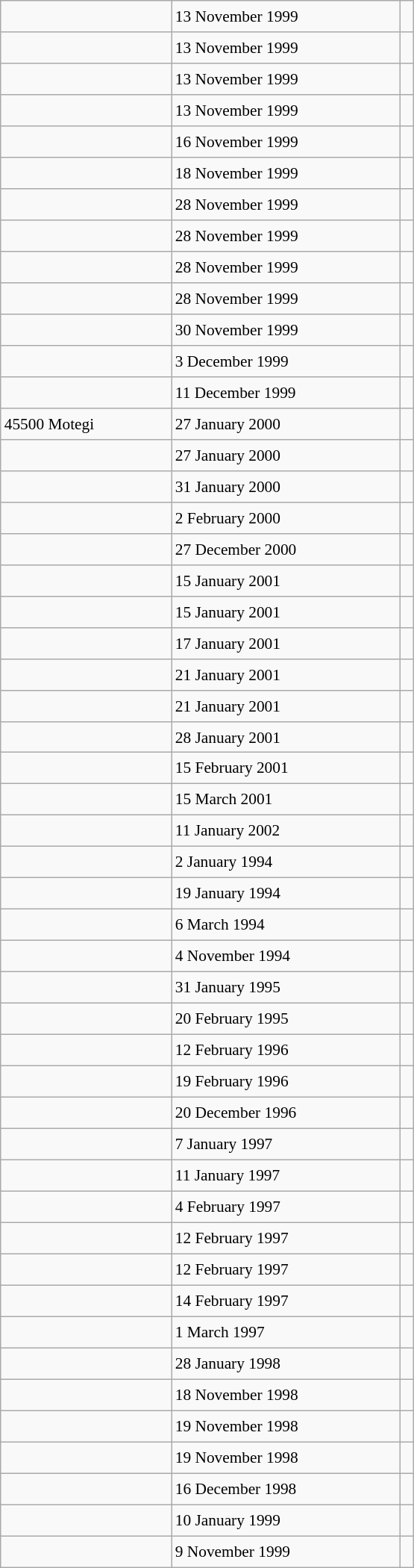<table class="wikitable" style="font-size: 89%; float: left; width: 26em; margin-right: 1em; height: 1400px">
<tr>
<td></td>
<td>13 November 1999</td>
<td></td>
</tr>
<tr>
<td></td>
<td>13 November 1999</td>
<td></td>
</tr>
<tr>
<td></td>
<td>13 November 1999</td>
<td></td>
</tr>
<tr>
<td></td>
<td>13 November 1999</td>
<td></td>
</tr>
<tr>
<td></td>
<td>16 November 1999</td>
<td></td>
</tr>
<tr>
<td></td>
<td>18 November 1999</td>
<td></td>
</tr>
<tr>
<td></td>
<td>28 November 1999</td>
<td></td>
</tr>
<tr>
<td></td>
<td>28 November 1999</td>
<td></td>
</tr>
<tr>
<td></td>
<td>28 November 1999</td>
<td></td>
</tr>
<tr>
<td></td>
<td>28 November 1999</td>
<td></td>
</tr>
<tr>
<td></td>
<td>30 November 1999</td>
<td></td>
</tr>
<tr>
<td></td>
<td>3 December 1999</td>
<td></td>
</tr>
<tr>
<td></td>
<td>11 December 1999</td>
<td></td>
</tr>
<tr>
<td>45500 Motegi</td>
<td>27 January 2000</td>
<td></td>
</tr>
<tr>
<td></td>
<td>27 January 2000</td>
<td></td>
</tr>
<tr>
<td></td>
<td>31 January 2000</td>
<td></td>
</tr>
<tr>
<td></td>
<td>2 February 2000</td>
<td></td>
</tr>
<tr>
<td></td>
<td>27 December 2000</td>
<td></td>
</tr>
<tr>
<td></td>
<td>15 January 2001</td>
<td></td>
</tr>
<tr>
<td></td>
<td>15 January 2001</td>
<td></td>
</tr>
<tr>
<td></td>
<td>17 January 2001</td>
<td></td>
</tr>
<tr>
<td></td>
<td>21 January 2001</td>
<td></td>
</tr>
<tr>
<td></td>
<td>21 January 2001</td>
<td></td>
</tr>
<tr>
<td></td>
<td>28 January 2001</td>
<td></td>
</tr>
<tr>
<td></td>
<td>15 February 2001</td>
<td></td>
</tr>
<tr>
<td></td>
<td>15 March 2001</td>
<td></td>
</tr>
<tr>
<td></td>
<td>11 January 2002</td>
<td></td>
</tr>
<tr>
<td></td>
<td>2 January 1994</td>
<td></td>
</tr>
<tr>
<td></td>
<td>19 January 1994</td>
<td></td>
</tr>
<tr>
<td></td>
<td>6 March 1994</td>
<td></td>
</tr>
<tr>
<td></td>
<td>4 November 1994</td>
<td></td>
</tr>
<tr>
<td></td>
<td>31 January 1995</td>
<td></td>
</tr>
<tr>
<td></td>
<td>20 February 1995</td>
<td></td>
</tr>
<tr>
<td></td>
<td>12 February 1996</td>
<td></td>
</tr>
<tr>
<td></td>
<td>19 February 1996</td>
<td></td>
</tr>
<tr>
<td></td>
<td>20 December 1996</td>
<td></td>
</tr>
<tr>
<td></td>
<td>7 January 1997</td>
<td></td>
</tr>
<tr>
<td></td>
<td>11 January 1997</td>
<td></td>
</tr>
<tr>
<td></td>
<td>4 February 1997</td>
<td></td>
</tr>
<tr>
<td></td>
<td>12 February 1997</td>
<td></td>
</tr>
<tr>
<td></td>
<td>12 February 1997</td>
<td></td>
</tr>
<tr>
<td></td>
<td>14 February 1997</td>
<td></td>
</tr>
<tr>
<td></td>
<td>1 March 1997</td>
<td></td>
</tr>
<tr>
<td></td>
<td>28 January 1998</td>
<td></td>
</tr>
<tr>
<td></td>
<td>18 November 1998</td>
<td></td>
</tr>
<tr>
<td></td>
<td>19 November 1998</td>
<td></td>
</tr>
<tr>
<td></td>
<td>19 November 1998</td>
<td></td>
</tr>
<tr>
<td></td>
<td>16 December 1998</td>
<td></td>
</tr>
<tr>
<td></td>
<td>10 January 1999</td>
<td></td>
</tr>
<tr>
<td></td>
<td>9 November 1999</td>
<td></td>
</tr>
</table>
